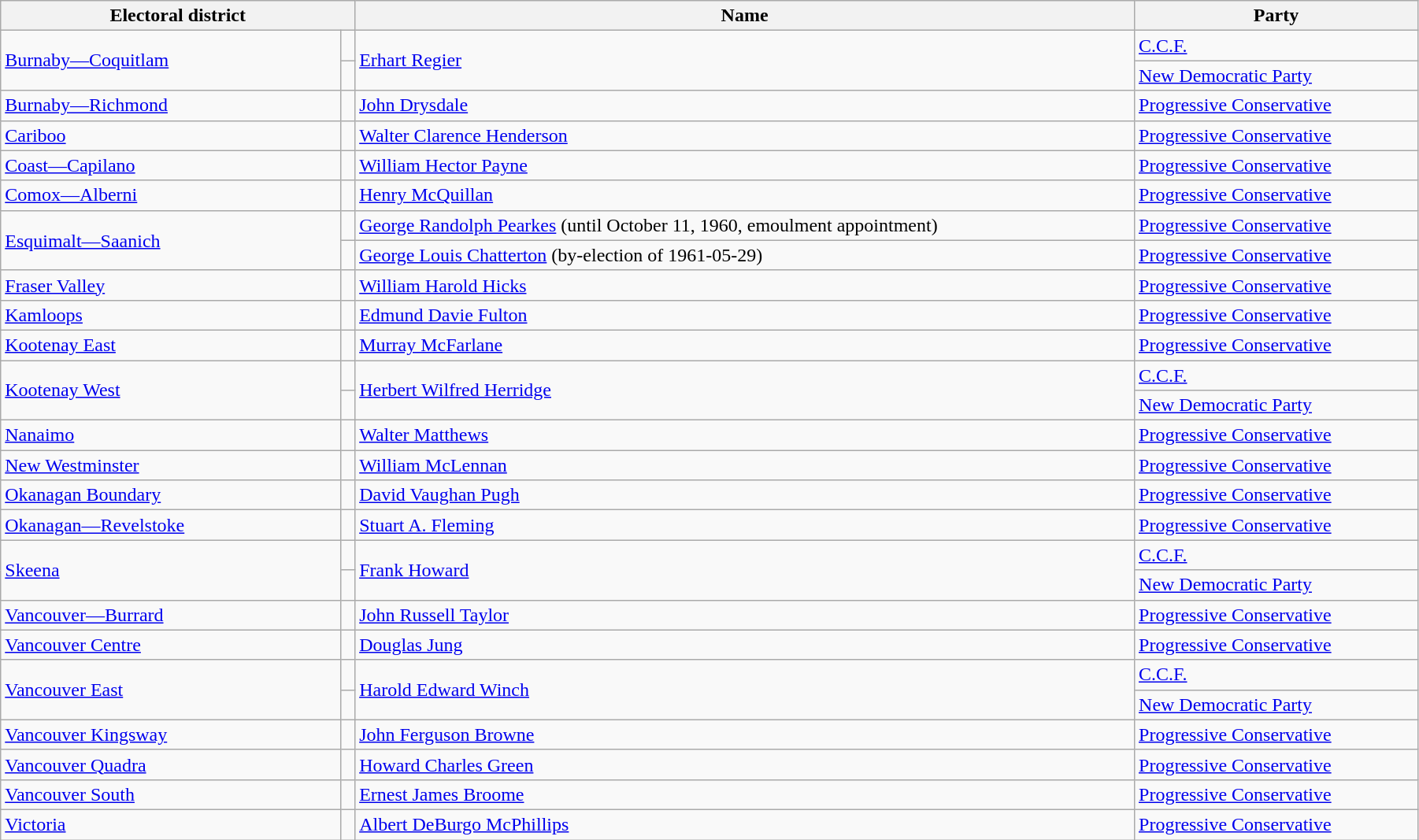<table class="wikitable" width=95%>
<tr>
<th colspan=2 width=25%>Electoral district</th>
<th>Name</th>
<th width=20%>Party</th>
</tr>
<tr>
<td width=24% rowspan=2><a href='#'>Burnaby—Coquitlam</a></td>
<td></td>
<td rowspan=2><a href='#'>Erhart Regier</a></td>
<td><a href='#'>C.C.F.</a></td>
</tr>
<tr>
<td></td>
<td><a href='#'>New Democratic Party</a></td>
</tr>
<tr>
<td><a href='#'>Burnaby—Richmond</a></td>
<td></td>
<td><a href='#'>John Drysdale</a></td>
<td><a href='#'>Progressive Conservative</a></td>
</tr>
<tr>
<td><a href='#'>Cariboo</a></td>
<td></td>
<td><a href='#'>Walter Clarence Henderson</a></td>
<td><a href='#'>Progressive Conservative</a></td>
</tr>
<tr>
<td><a href='#'>Coast—Capilano</a></td>
<td></td>
<td><a href='#'>William Hector Payne</a></td>
<td><a href='#'>Progressive Conservative</a></td>
</tr>
<tr>
<td><a href='#'>Comox—Alberni</a></td>
<td></td>
<td><a href='#'>Henry McQuillan</a></td>
<td><a href='#'>Progressive Conservative</a></td>
</tr>
<tr>
<td rowspan=2><a href='#'>Esquimalt—Saanich</a></td>
<td></td>
<td><a href='#'>George Randolph Pearkes</a> (until October 11, 1960, emoulment appointment)</td>
<td><a href='#'>Progressive Conservative</a></td>
</tr>
<tr>
<td></td>
<td><a href='#'>George Louis Chatterton</a> (by-election of 1961-05-29)</td>
<td><a href='#'>Progressive Conservative</a></td>
</tr>
<tr>
<td><a href='#'>Fraser Valley</a></td>
<td></td>
<td><a href='#'>William Harold Hicks</a></td>
<td><a href='#'>Progressive Conservative</a></td>
</tr>
<tr>
<td><a href='#'>Kamloops</a></td>
<td></td>
<td><a href='#'>Edmund Davie Fulton</a></td>
<td><a href='#'>Progressive Conservative</a></td>
</tr>
<tr>
<td><a href='#'>Kootenay East</a></td>
<td></td>
<td><a href='#'>Murray McFarlane</a></td>
<td><a href='#'>Progressive Conservative</a></td>
</tr>
<tr>
<td rowspan=2><a href='#'>Kootenay West</a></td>
<td></td>
<td rowspan=2><a href='#'>Herbert Wilfred Herridge</a></td>
<td><a href='#'>C.C.F.</a></td>
</tr>
<tr>
<td></td>
<td><a href='#'>New Democratic Party</a></td>
</tr>
<tr>
<td><a href='#'>Nanaimo</a></td>
<td></td>
<td><a href='#'>Walter Matthews</a></td>
<td><a href='#'>Progressive Conservative</a></td>
</tr>
<tr>
<td><a href='#'>New Westminster</a></td>
<td></td>
<td><a href='#'>William McLennan</a></td>
<td><a href='#'>Progressive Conservative</a></td>
</tr>
<tr>
<td><a href='#'>Okanagan Boundary</a></td>
<td></td>
<td><a href='#'>David Vaughan Pugh</a></td>
<td><a href='#'>Progressive Conservative</a></td>
</tr>
<tr>
<td><a href='#'>Okanagan—Revelstoke</a></td>
<td></td>
<td><a href='#'>Stuart A. Fleming</a></td>
<td><a href='#'>Progressive Conservative</a></td>
</tr>
<tr>
<td rowspan=2><a href='#'>Skeena</a></td>
<td></td>
<td rowspan=2><a href='#'>Frank Howard</a></td>
<td><a href='#'>C.C.F.</a></td>
</tr>
<tr>
<td></td>
<td><a href='#'>New Democratic Party</a></td>
</tr>
<tr>
<td><a href='#'>Vancouver—Burrard</a></td>
<td></td>
<td><a href='#'>John Russell Taylor</a></td>
<td><a href='#'>Progressive Conservative</a></td>
</tr>
<tr>
<td><a href='#'>Vancouver Centre</a></td>
<td></td>
<td><a href='#'>Douglas Jung</a></td>
<td><a href='#'>Progressive Conservative</a></td>
</tr>
<tr>
<td rowspan=2><a href='#'>Vancouver East</a></td>
<td></td>
<td rowspan=2><a href='#'>Harold Edward Winch</a></td>
<td><a href='#'>C.C.F.</a></td>
</tr>
<tr>
<td></td>
<td><a href='#'>New Democratic Party</a></td>
</tr>
<tr>
<td><a href='#'>Vancouver Kingsway</a></td>
<td></td>
<td><a href='#'>John Ferguson Browne</a></td>
<td><a href='#'>Progressive Conservative</a></td>
</tr>
<tr>
<td><a href='#'>Vancouver Quadra</a></td>
<td></td>
<td><a href='#'>Howard Charles Green</a></td>
<td><a href='#'>Progressive Conservative</a></td>
</tr>
<tr>
<td><a href='#'>Vancouver South</a></td>
<td></td>
<td><a href='#'>Ernest James Broome</a></td>
<td><a href='#'>Progressive Conservative</a></td>
</tr>
<tr>
<td><a href='#'>Victoria</a></td>
<td></td>
<td><a href='#'>Albert DeBurgo McPhillips</a></td>
<td><a href='#'>Progressive Conservative</a></td>
</tr>
</table>
